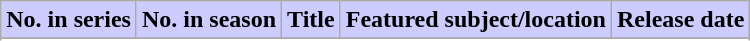<table class="wikitable plainrowheaders">
<tr style="color:black">
<th style="background-color: #ccccff;">No. in series</th>
<th style="background-color: #ccccff;">No. in season</th>
<th style="background-color: #ccccff;">Title</th>
<th style="background-color: #ccccff;">Featured subject/location</th>
<th style="background-color: #ccccff;">Release date</th>
</tr>
<tr>
</tr>
<tr>
</tr>
</table>
